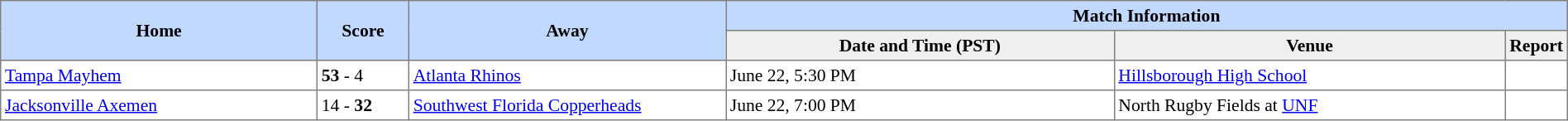<table border="1" cellpadding="3" cellspacing="0" style="border-collapse:collapse; font-size:90%; width:100%">
<tr style="background:#c1d8ff;">
<th rowspan="2" style="width:21%;">Home</th>
<th rowspan="2" style="width:6%;">Score</th>
<th rowspan="2" style="width:21%;">Away</th>
<th colspan="3">Match Information</th>
</tr>
<tr style="background:#efefef;">
<th width="26%">Date and Time (PST)</th>
<th width="26%">Venue</th>
<td><strong>Report</strong></td>
</tr>
<tr>
<td> <a href='#'>Tampa Mayhem</a></td>
<td><strong>53</strong> - 4</td>
<td> <a href='#'>Atlanta Rhinos</a></td>
<td>June 22, 5:30 PM</td>
<td><a href='#'>Hillsborough High School</a></td>
<td></td>
</tr>
<tr>
<td> <a href='#'>Jacksonville Axemen</a></td>
<td>14 - <strong>32</strong></td>
<td> <a href='#'>Southwest Florida Copperheads</a></td>
<td>June 22, 7:00 PM</td>
<td>North Rugby Fields at <a href='#'>UNF</a></td>
<td></td>
</tr>
</table>
